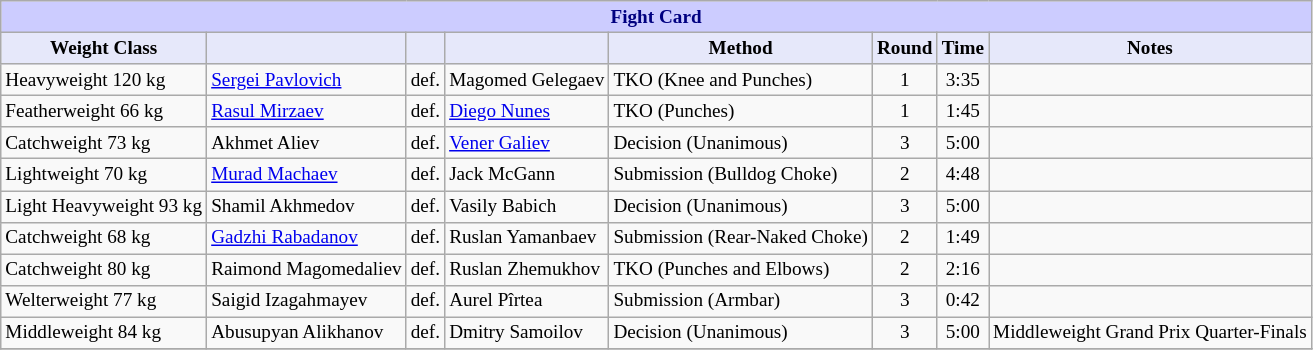<table class="wikitable" style="font-size: 80%;">
<tr>
<th colspan="8" style="background-color: #ccf; color: #000080; text-align: center;"><strong>Fight Card</strong></th>
</tr>
<tr>
<th colspan="1" style="background-color: #E6E8FA; color: #000000; text-align: center;">Weight Class</th>
<th colspan="1" style="background-color: #E6E8FA; color: #000000; text-align: center;"></th>
<th colspan="1" style="background-color: #E6E8FA; color: #000000; text-align: center;"></th>
<th colspan="1" style="background-color: #E6E8FA; color: #000000; text-align: center;"></th>
<th colspan="1" style="background-color: #E6E8FA; color: #000000; text-align: center;">Method</th>
<th colspan="1" style="background-color: #E6E8FA; color: #000000; text-align: center;">Round</th>
<th colspan="1" style="background-color: #E6E8FA; color: #000000; text-align: center;">Time</th>
<th colspan="1" style="background-color: #E6E8FA; color: #000000; text-align: center;">Notes</th>
</tr>
<tr>
<td>Heavyweight 120 kg</td>
<td> <a href='#'>Sergei Pavlovich</a></td>
<td>def.</td>
<td> Magomed Gelegaev</td>
<td>TKO (Knee and Punches)</td>
<td align=center>1</td>
<td align=center>3:35</td>
<td></td>
</tr>
<tr>
<td>Featherweight 66 kg</td>
<td> <a href='#'>Rasul Mirzaev</a></td>
<td>def.</td>
<td> <a href='#'>Diego Nunes</a></td>
<td>TKO (Punches)</td>
<td align=center>1</td>
<td align=center>1:45</td>
<td></td>
</tr>
<tr>
<td>Catchweight 73 kg</td>
<td> Akhmet Aliev</td>
<td>def.</td>
<td> <a href='#'>Vener Galiev</a></td>
<td>Decision (Unanimous)</td>
<td align=center>3</td>
<td align=center>5:00</td>
<td></td>
</tr>
<tr>
<td>Lightweight 70 kg</td>
<td> <a href='#'>Murad Machaev</a></td>
<td>def.</td>
<td> Jack McGann</td>
<td>Submission (Bulldog Choke)</td>
<td align=center>2</td>
<td align=center>4:48</td>
<td></td>
</tr>
<tr>
<td>Light Heavyweight 93 kg</td>
<td> Shamil Akhmedov</td>
<td>def.</td>
<td> Vasily Babich</td>
<td>Decision (Unanimous)</td>
<td align=center>3</td>
<td align=center>5:00</td>
<td></td>
</tr>
<tr>
<td>Catchweight 68 kg</td>
<td> <a href='#'>Gadzhi Rabadanov</a></td>
<td>def.</td>
<td> Ruslan Yamanbaev</td>
<td>Submission (Rear-Naked Choke)</td>
<td align=center>2</td>
<td align=center>1:49</td>
<td></td>
</tr>
<tr>
<td>Catchweight 80 kg</td>
<td> Raimond Magomedaliev</td>
<td>def.</td>
<td> Ruslan Zhemukhov</td>
<td>TKO (Punches and Elbows)</td>
<td align=center>2</td>
<td align=center>2:16</td>
<td></td>
</tr>
<tr>
<td>Welterweight 77 kg</td>
<td> Saigid Izagahmayev</td>
<td>def.</td>
<td> Aurel Pîrtea</td>
<td>Submission (Armbar)</td>
<td align=center>3</td>
<td align=center>0:42</td>
<td></td>
</tr>
<tr>
<td>Middleweight 84 kg</td>
<td> Abusupyan Alikhanov</td>
<td>def.</td>
<td> Dmitry Samoilov</td>
<td>Decision (Unanimous)</td>
<td align=center>3</td>
<td align=center>5:00</td>
<td>Middleweight Grand Prix Quarter-Finals</td>
</tr>
<tr>
</tr>
</table>
